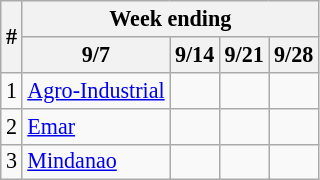<table class=wikitable style="font-size:92%;">
<tr>
<th rowspan=2>#</th>
<th colspan=9>Week ending</th>
</tr>
<tr>
<th>9/7</th>
<th>9/14</th>
<th>9/21</th>
<th>9/28</th>
</tr>
<tr>
<td>1</td>
<td><a href='#'>Agro-Industrial</a></td>
<td></td>
<td></td>
<td></td>
</tr>
<tr>
<td>2</td>
<td><a href='#'>Emar</a></td>
<td></td>
<td></td>
<td></td>
</tr>
<tr>
<td>3</td>
<td><a href='#'>Mindanao</a></td>
<td></td>
<td></td>
<td></td>
</tr>
</table>
